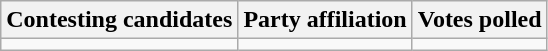<table class="wikitable sortable">
<tr>
<th>Contesting candidates</th>
<th>Party affiliation</th>
<th>Votes polled</th>
</tr>
<tr>
<td></td>
<td></td>
<td></td>
</tr>
</table>
